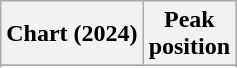<table class="wikitable sortable plainrowheaders" style="text-align:center">
<tr>
<th scope="col">Chart (2024)</th>
<th scope="col">Peak<br>position</th>
</tr>
<tr>
</tr>
<tr>
</tr>
<tr>
</tr>
</table>
